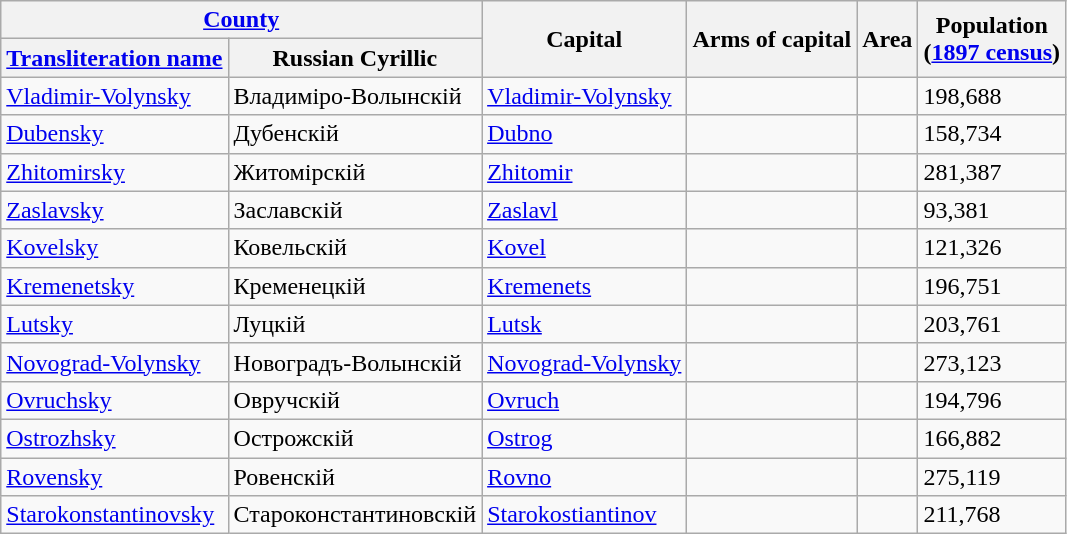<table class="wikitable sortable">
<tr>
<th colspan=2><a href='#'>County</a></th>
<th rowspan=2>Capital</th>
<th rowspan=2>Arms of capital</th>
<th rowspan=2>Area</th>
<th rowspan=2>Population<br>(<a href='#'>1897 census</a>)</th>
</tr>
<tr>
<th><a href='#'>Transliteration name</a></th>
<th>Russian Cyrillic</th>
</tr>
<tr>
<td><a href='#'>Vladimir-Volynsky</a></td>
<td>Владиміро-Волынскій</td>
<td><a href='#'>Vladimir-Volynsky</a></td>
<td></td>
<td></td>
<td>198,688</td>
</tr>
<tr>
<td><a href='#'>Dubensky</a></td>
<td>Дубенскій</td>
<td><a href='#'>Dubno</a></td>
<td></td>
<td></td>
<td>158,734</td>
</tr>
<tr>
<td><a href='#'>Zhitomirsky</a></td>
<td>Житомірскій</td>
<td><a href='#'>Zhitomir</a></td>
<td></td>
<td></td>
<td>281,387</td>
</tr>
<tr>
<td><a href='#'>Zaslavsky</a></td>
<td>Заславскій</td>
<td><a href='#'>Zaslavl</a></td>
<td></td>
<td></td>
<td>93,381</td>
</tr>
<tr>
<td><a href='#'>Kovelsky</a></td>
<td>Ковельскій</td>
<td><a href='#'>Kovel</a></td>
<td></td>
<td></td>
<td>121,326</td>
</tr>
<tr>
<td><a href='#'>Kremenetsky</a></td>
<td>Кременецкій</td>
<td><a href='#'>Kremenets</a></td>
<td></td>
<td></td>
<td>196,751</td>
</tr>
<tr>
<td><a href='#'>Lutsky</a></td>
<td>Луцкій</td>
<td><a href='#'>Lutsk</a></td>
<td></td>
<td></td>
<td>203,761</td>
</tr>
<tr>
<td><a href='#'>Novograd-Volynsky</a></td>
<td>Новоградъ-Волынскій</td>
<td><a href='#'>Novograd-Volynsky</a></td>
<td></td>
<td></td>
<td>273,123</td>
</tr>
<tr>
<td><a href='#'>Ovruchsky</a></td>
<td>Овручскій</td>
<td><a href='#'>Ovruch</a></td>
<td></td>
<td></td>
<td>194,796</td>
</tr>
<tr>
<td><a href='#'>Ostrozhsky</a></td>
<td>Острожскій</td>
<td><a href='#'>Ostrog</a></td>
<td></td>
<td></td>
<td>166,882</td>
</tr>
<tr>
<td><a href='#'>Rovensky</a></td>
<td>Ровенскій</td>
<td><a href='#'>Rovno</a></td>
<td></td>
<td></td>
<td>275,119</td>
</tr>
<tr>
<td><a href='#'>Starokonstantinovsky</a></td>
<td>Староконстантиновскій</td>
<td><a href='#'>Starokostiantinov</a></td>
<td></td>
<td></td>
<td>211,768</td>
</tr>
</table>
